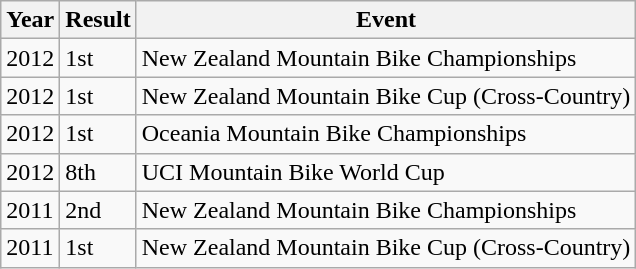<table class="wikitable sortable">
<tr>
<th>Year</th>
<th>Result</th>
<th>Event</th>
</tr>
<tr>
<td>2012</td>
<td>1st</td>
<td>New Zealand Mountain Bike Championships</td>
</tr>
<tr>
<td>2012</td>
<td>1st</td>
<td>New Zealand Mountain Bike Cup (Cross-Country)</td>
</tr>
<tr>
<td>2012</td>
<td>1st</td>
<td>Oceania Mountain Bike Championships</td>
</tr>
<tr>
<td>2012</td>
<td>8th</td>
<td>UCI Mountain Bike World Cup</td>
</tr>
<tr>
<td>2011</td>
<td>2nd</td>
<td>New Zealand Mountain Bike Championships</td>
</tr>
<tr>
<td>2011</td>
<td>1st</td>
<td>New Zealand Mountain Bike Cup (Cross-Country)</td>
</tr>
</table>
